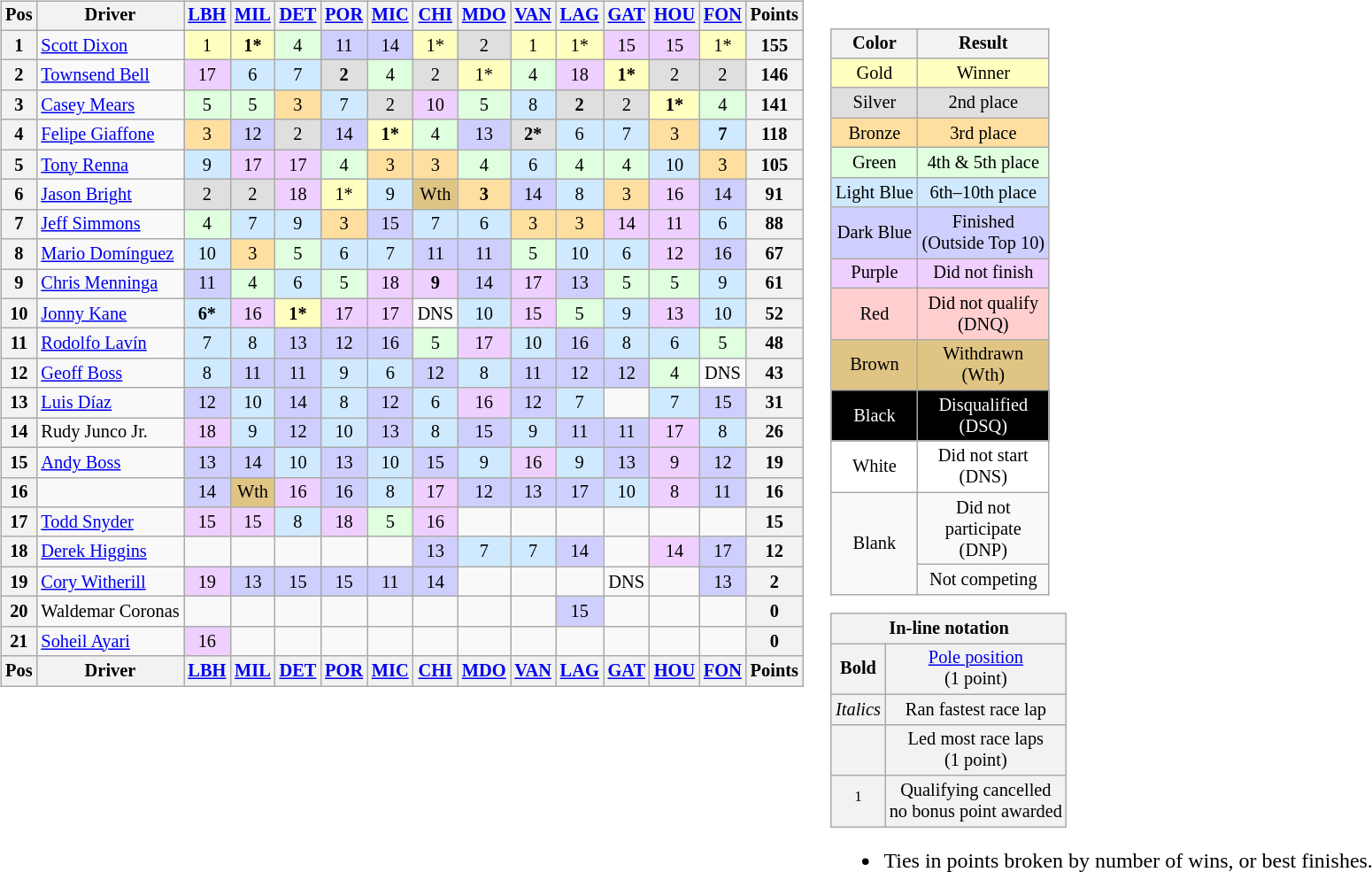<table>
<tr>
<td valign="top"><br><table class="wikitable" style="font-size: 85%; text-align:center">
<tr valign="top">
<th valign="middle">Pos</th>
<th valign="middle">Driver</th>
<th><a href='#'>LBH</a><br></th>
<th><a href='#'>MIL</a><br></th>
<th><a href='#'>DET</a><br></th>
<th><a href='#'>POR</a><br></th>
<th><a href='#'>MIC</a><br></th>
<th><a href='#'>CHI</a><br></th>
<th><a href='#'>MDO</a><br></th>
<th><a href='#'>VAN</a><br></th>
<th><a href='#'>LAG</a><br></th>
<th><a href='#'>GAT</a><br></th>
<th><a href='#'>HOU</a><br></th>
<th><a href='#'>FON</a><br></th>
<th valign="middle">Points</th>
</tr>
<tr>
<th>1</th>
<td align="left"> <a href='#'>Scott Dixon</a></td>
<td style="background:#FFFFBF;">1</td>
<td style="background:#FFFFBF;"><strong>1*</strong></td>
<td style="background:#DFFFDF;">4</td>
<td style="background:#CFCFFF;">11</td>
<td style="background:#CFCFFF;">14</td>
<td style="background:#FFFFBF;">1*</td>
<td style="background:#DFDFDF;">2</td>
<td style="background:#FFFFBF;">1</td>
<td style="background:#FFFFBF;">1*</td>
<td style="background:#EFCFFF;">15</td>
<td style="background:#EFCFFF;">15</td>
<td style="background:#FFFFBF;">1*</td>
<th>155</th>
</tr>
<tr>
<th>2</th>
<td align="left"> <a href='#'>Townsend Bell</a></td>
<td style="background:#EFCFFF;">17</td>
<td style="background:#CFEAFF;">6</td>
<td style="background:#CFEAFF;">7</td>
<td style="background:#DFDFDF;"><strong>2</strong></td>
<td style="background:#DFFFDF;">4</td>
<td style="background:#DFDFDF;">2</td>
<td style="background:#FFFFBF;">1*</td>
<td style="background:#DFFFDF;">4</td>
<td style="background:#EFCFFF;">18</td>
<td style="background:#FFFFBF;"><strong>1*</strong></td>
<td style="background:#DFDFDF;">2</td>
<td style="background:#DFDFDF;">2</td>
<th>146</th>
</tr>
<tr>
<th>3</th>
<td align="left"> <a href='#'>Casey Mears</a></td>
<td style="background:#DFFFDF;">5</td>
<td style="background:#DFFFDF;">5</td>
<td style="background:#FFDF9F;">3</td>
<td style="background:#CFEAFF;">7</td>
<td style="background:#DFDFDF;">2</td>
<td style="background:#EFCFFF;">10</td>
<td style="background:#DFFFDF;">5</td>
<td style="background:#CFEAFF;">8</td>
<td style="background:#DFDFDF;"><strong>2</strong></td>
<td style="background:#DFDFDF;">2</td>
<td style="background:#FFFFBF;"><strong>1*</strong></td>
<td style="background:#DFFFDF;">4</td>
<th>141</th>
</tr>
<tr>
<th>4</th>
<td align="left"> <a href='#'>Felipe Giaffone</a></td>
<td style="background:#FFDF9F;">3</td>
<td style="background:#CFCFFF;">12</td>
<td style="background:#DFDFDF;">2</td>
<td style="background:#CFCFFF;">14</td>
<td style="background:#FFFFBF;"><strong>1*</strong></td>
<td style="background:#DFFFDF;">4</td>
<td style="background:#CFCFFF;">13</td>
<td style="background:#DFDFDF;"><strong>2*</strong></td>
<td style="background:#CFEAFF;">6</td>
<td style="background:#CFEAFF;">7</td>
<td style="background:#FFDF9F;">3</td>
<td style="background:#CFEAFF;"><strong>7</strong></td>
<th>118</th>
</tr>
<tr>
<th>5</th>
<td align="left"> <a href='#'>Tony Renna</a></td>
<td style="background:#CFEAFF;">9</td>
<td style="background:#EFCFFF;">17</td>
<td style="background:#EFCFFF;">17</td>
<td style="background:#DFFFDF;">4</td>
<td style="background:#FFDF9F;">3</td>
<td style="background:#FFDF9F;">3</td>
<td style="background:#DFFFDF;">4</td>
<td style="background:#CFEAFF;">6</td>
<td style="background:#DFFFDF;">4</td>
<td style="background:#DFFFDF;">4</td>
<td style="background:#CFEAFF;">10</td>
<td style="background:#FFDF9F;">3</td>
<th>105</th>
</tr>
<tr>
<th>6</th>
<td align="left"> <a href='#'>Jason Bright</a></td>
<td style="background:#DFDFDF;">2</td>
<td style="background:#DFDFDF;">2</td>
<td style="background:#EFCFFF;">18</td>
<td style="background:#FFFFBF;">1*</td>
<td style="background:#CFEAFF;">9</td>
<td style="background:#DFC484;">Wth</td>
<td style="background:#FFDF9F;"><strong>3</strong></td>
<td style="background:#CFCFFF;">14</td>
<td style="background:#CFEAFF;">8</td>
<td style="background:#FFDF9F;">3</td>
<td style="background:#EFCFFF;">16</td>
<td style="background:#CFCFFF;">14</td>
<th>91</th>
</tr>
<tr>
<th>7</th>
<td align="left"> <a href='#'>Jeff Simmons</a></td>
<td style="background:#DFFFDF;">4</td>
<td style="background:#CFEAFF;">7</td>
<td style="background:#CFEAFF;">9</td>
<td style="background:#FFDF9F;">3</td>
<td style="background:#CFCFFF;">15</td>
<td style="background:#CFEAFF;">7</td>
<td style="background:#CFEAFF;">6</td>
<td style="background:#FFDF9F;">3</td>
<td style="background:#FFDF9F;">3</td>
<td style="background:#EFCFFF;">14</td>
<td style="background:#EFCFFF;">11</td>
<td style="background:#CFEAFF;">6</td>
<th>88</th>
</tr>
<tr>
<th>8</th>
<td align="left"> <a href='#'>Mario Domínguez</a></td>
<td style="background:#CFEAFF;">10</td>
<td style="background:#FFDF9F;">3</td>
<td style="background:#DFFFDF;">5</td>
<td style="background:#CFEAFF;">6</td>
<td style="background:#CFEAFF;">7</td>
<td style="background:#CFCFFF;">11</td>
<td style="background:#CFCFFF;">11</td>
<td style="background:#DFFFDF;">5</td>
<td style="background:#CFEAFF;">10</td>
<td style="background:#CFEAFF;">6</td>
<td style="background:#EFCFFF;">12</td>
<td style="background:#CFCFFF;">16</td>
<th>67</th>
</tr>
<tr>
<th>9</th>
<td align="left"> <a href='#'>Chris Menninga</a></td>
<td style="background:#CFCFFF;">11</td>
<td style="background:#DFFFDF;">4</td>
<td style="background:#CFEAFF;">6</td>
<td style="background:#DFFFDF;">5</td>
<td style="background:#EFCFFF;">18</td>
<td style="background:#EFCFFF;"><strong>9</strong></td>
<td style="background:#CFCFFF;">14</td>
<td style="background:#EFCFFF;">17</td>
<td style="background:#CFCFFF;">13</td>
<td style="background:#DFFFDF;">5</td>
<td style="background:#DFFFDF;">5</td>
<td style="background:#CFEAFF;">9</td>
<th>61</th>
</tr>
<tr>
<th>10</th>
<td align="left"> <a href='#'>Jonny Kane</a></td>
<td style="background:#CFEAFF;"><strong>6*</strong></td>
<td style="background:#EFCFFF;">16</td>
<td style="background:#FFFFBF;"><strong>1*</strong></td>
<td style="background:#EFCFFF;">17</td>
<td style="background:#EFCFFF;">17</td>
<td>DNS</td>
<td style="background:#CFEAFF;">10</td>
<td style="background:#EFCFFF;">15</td>
<td style="background:#DFFFDF;">5</td>
<td style="background:#CFEAFF;">9</td>
<td style="background:#EFCFFF;">13</td>
<td style="background:#CFEAFF;">10</td>
<th>52</th>
</tr>
<tr>
<th>11</th>
<td align="left"> <a href='#'>Rodolfo Lavín</a></td>
<td style="background:#CFEAFF;">7</td>
<td style="background:#CFEAFF;">8</td>
<td style="background:#CFCFFF;">13</td>
<td style="background:#CFCFFF;">12</td>
<td style="background:#CFCFFF;">16</td>
<td style="background:#DFFFDF;">5</td>
<td style="background:#EFCFFF;">17</td>
<td style="background:#CFEAFF;">10</td>
<td style="background:#CFCFFF;">16</td>
<td style="background:#CFEAFF;">8</td>
<td style="background:#CFEAFF;">6</td>
<td style="background:#DFFFDF;">5</td>
<th>48</th>
</tr>
<tr>
<th>12</th>
<td align="left"> <a href='#'>Geoff Boss</a></td>
<td style="background:#CFEAFF;">8</td>
<td style="background:#CFCFFF;">11</td>
<td style="background:#CFCFFF;">11</td>
<td style="background:#CFEAFF;">9</td>
<td style="background:#CFEAFF;">6</td>
<td style="background:#CFCFFF;">12</td>
<td style="background:#CFEAFF;">8</td>
<td style="background:#CFCFFF;">11</td>
<td style="background:#CFCFFF;">12</td>
<td style="background:#CFCFFF;">12</td>
<td style="background:#DFFFDF;">4</td>
<td>DNS</td>
<th>43</th>
</tr>
<tr>
<th>13</th>
<td align="left"> <a href='#'>Luis Díaz</a></td>
<td style="background:#CFCFFF;">12</td>
<td style="background:#CFEAFF;">10</td>
<td style="background:#CFCFFF;">14</td>
<td style="background:#CFEAFF;">8</td>
<td style="background:#CFCFFF;">12</td>
<td style="background:#CFEAFF;">6</td>
<td style="background:#EFCFFF;">16</td>
<td style="background:#CFCFFF;">12</td>
<td style="background:#CFEAFF;">7</td>
<td></td>
<td style="background:#CFEAFF;">7</td>
<td style="background:#CFCFFF;">15</td>
<th>31</th>
</tr>
<tr>
<th>14</th>
<td align="left"> Rudy Junco Jr.</td>
<td style="background:#EFCFFF;">18</td>
<td style="background:#CFEAFF;">9</td>
<td style="background:#CFCFFF;">12</td>
<td style="background:#CFEAFF;">10</td>
<td style="background:#CFCFFF;">13</td>
<td style="background:#CFEAFF;">8</td>
<td style="background:#CFCFFF;">15</td>
<td style="background:#CFEAFF;">9</td>
<td style="background:#CFCFFF;">11</td>
<td style="background:#CFCFFF;">11</td>
<td style="background:#EFCFFF;">17</td>
<td style="background:#CFEAFF;">8</td>
<th>26</th>
</tr>
<tr>
<th>15</th>
<td align="left"> <a href='#'>Andy Boss</a></td>
<td style="background:#CFCFFF;">13</td>
<td style="background:#CFCFFF;">14</td>
<td style="background:#CFEAFF;">10</td>
<td style="background:#CFCFFF;">13</td>
<td style="background:#CFEAFF;">10</td>
<td style="background:#CFCFFF;">15</td>
<td style="background:#CFEAFF;">9</td>
<td style="background:#EFCFFF;">16</td>
<td style="background:#CFEAFF;">9</td>
<td style="background:#CFCFFF;">13</td>
<td style="background:#EFCFFF;">9</td>
<td style="background:#CFCFFF;">12</td>
<th>19</th>
</tr>
<tr>
<th>16</th>
<td align="left"></td>
<td style="background:#CFCFFF;">14</td>
<td style="background:#DFC484;">Wth</td>
<td style="background:#EFCFFF;">16</td>
<td style="background:#CFCFFF;">16</td>
<td style="background:#CFEAFF;">8</td>
<td style="background:#EFCFFF;">17</td>
<td style="background:#CFCFFF;">12</td>
<td style="background:#CFCFFF;">13</td>
<td style="background:#CFCFFF;">17</td>
<td style="background:#CFEAFF;">10</td>
<td style="background:#EFCFFF;">8</td>
<td style="background:#CFCFFF;">11</td>
<th>16</th>
</tr>
<tr>
<th>17</th>
<td align="left"> <a href='#'>Todd Snyder</a></td>
<td style="background:#EFCFFF;">15</td>
<td style="background:#EFCFFF;">15</td>
<td style="background:#CFEAFF;">8</td>
<td style="background:#EFCFFF;">18</td>
<td style="background:#DFFFDF;">5</td>
<td style="background:#EFCFFF;">16</td>
<td></td>
<td></td>
<td></td>
<td></td>
<td></td>
<td></td>
<th>15</th>
</tr>
<tr>
<th>18</th>
<td align="left"> <a href='#'>Derek Higgins</a></td>
<td></td>
<td></td>
<td></td>
<td></td>
<td></td>
<td style="background:#CFCFFF;">13</td>
<td style="background:#CFEAFF;">7</td>
<td style="background:#CFEAFF;">7</td>
<td style="background:#CFCFFF;">14</td>
<td></td>
<td style="background:#EFCFFF;">14</td>
<td style="background:#CFCFFF;">17</td>
<th>12</th>
</tr>
<tr>
<th>19</th>
<td align="left"> <a href='#'>Cory Witherill</a></td>
<td style="background:#EFCFFF;">19</td>
<td style="background:#CFCFFF;">13</td>
<td style="background:#CFCFFF;">15</td>
<td style="background:#CFCFFF;">15</td>
<td style="background:#CFCFFF;">11</td>
<td style="background:#CFCFFF;">14</td>
<td></td>
<td></td>
<td></td>
<td>DNS</td>
<td></td>
<td style="background:#CFCFFF;">13</td>
<th>2</th>
</tr>
<tr>
<th>20</th>
<td align="left"> Waldemar Coronas</td>
<td></td>
<td></td>
<td></td>
<td></td>
<td></td>
<td></td>
<td></td>
<td></td>
<td style="background:#CFCFFF;">15</td>
<td></td>
<td></td>
<td></td>
<th>0</th>
</tr>
<tr>
<th>21</th>
<td align="left"> <a href='#'>Soheil Ayari</a></td>
<td style="background:#EFCFFF;">16</td>
<td></td>
<td></td>
<td></td>
<td></td>
<td></td>
<td></td>
<td></td>
<td></td>
<td></td>
<td></td>
<td></td>
<th>0</th>
</tr>
<tr>
<th>Pos</th>
<th>Driver</th>
<th><a href='#'>LBH</a><br></th>
<th><a href='#'>MIL</a><br></th>
<th><a href='#'>DET</a><br></th>
<th><a href='#'>POR</a><br></th>
<th><a href='#'>MIC</a><br></th>
<th><a href='#'>CHI</a><br></th>
<th><a href='#'>MDO</a><br></th>
<th><a href='#'>VAN</a><br></th>
<th><a href='#'>LAG</a><br></th>
<th><a href='#'>GAT</a><br></th>
<th><a href='#'>HOU</a><br></th>
<th><a href='#'>FON</a><br></th>
<th valign="middle">Points</th>
</tr>
</table>
</td>
<td><br><table>
<tr>
<td><br><table style="margin-right:0; font-size:85%; text-align:center;" class="wikitable">
<tr>
<th>Color</th>
<th>Result</th>
</tr>
<tr style="background:#FFFFBF;">
<td>Gold</td>
<td>Winner</td>
</tr>
<tr style="background:#DFDFDF;">
<td>Silver</td>
<td>2nd place</td>
</tr>
<tr style="background:#FFDF9F;">
<td>Bronze</td>
<td>3rd place</td>
</tr>
<tr style="background:#DFFFDF;">
<td>Green</td>
<td>4th & 5th place</td>
</tr>
<tr style="background:#CFEAFF;">
<td>Light Blue</td>
<td>6th–10th place</td>
</tr>
<tr style="background:#CFCFFF;">
<td>Dark Blue</td>
<td>Finished<br>(Outside Top 10)</td>
</tr>
<tr style="background:#EFCFFF;">
<td>Purple</td>
<td>Did not finish</td>
</tr>
<tr style="background:#FFCFCF;">
<td>Red</td>
<td>Did not qualify<br>(DNQ)</td>
</tr>
<tr style="background:#DFC484;">
<td>Brown</td>
<td>Withdrawn<br>(Wth)</td>
</tr>
<tr style="background:#000000; color:white;">
<td>Black</td>
<td>Disqualified<br>(DSQ)</td>
</tr>
<tr style="background:#FFFFFF;">
<td>White</td>
<td>Did not start<br>(DNS)</td>
</tr>
<tr>
<td rowspan=2>Blank</td>
<td>Did not<br>participate<br>(DNP)</td>
</tr>
<tr>
<td>Not competing</td>
</tr>
</table>
<table style="margin-right:0; font-size:85%; text-align:center;" class="wikitable">
<tr>
<td style="background:#F2F2F2;" align=center colspan=2><strong>In-line notation</strong></td>
</tr>
<tr>
<td style="background:#F2F2F2;" align=center><strong>Bold</strong></td>
<td style="background:#F2F2F2;" align=center><a href='#'>Pole position</a><br>(1 point)</td>
</tr>
<tr>
<td style="background:#F2F2F2;" align=center><em>Italics</em></td>
<td style="background:#F2F2F2;" align=center>Ran fastest race lap</td>
</tr>
<tr>
<td style="background:#F2F2F2;" align=center></td>
<td style="background:#F2F2F2;" align=center>Led most race laps<br>(1 point)</td>
</tr>
<tr>
<td align="center" style="background:#F2F2F2;"><sup>1</sup></td>
<td align="center" style="background:#F2F2F2;">Qualifying cancelled<br>no bonus point awarded</td>
</tr>
</table>
<ul><li>Ties in points broken by number of wins, or best finishes.</li></ul></td>
</tr>
</table>
</td>
</tr>
</table>
